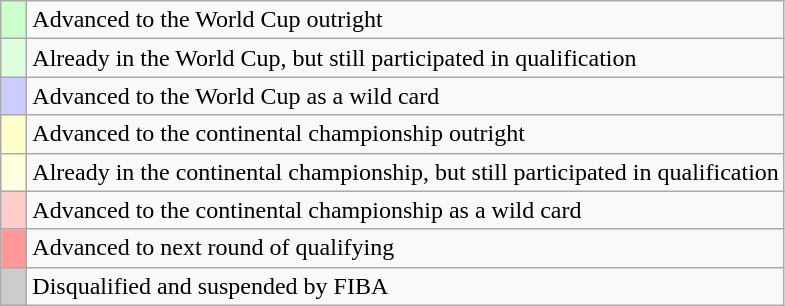<table class="wikitable">
<tr>
<td width=10px bgcolor=#ccffcc></td>
<td>Advanced to the World Cup outright</td>
</tr>
<tr>
<td width=10px bgcolor=#ddffdd></td>
<td>Already in the World Cup, but still participated in qualification</td>
</tr>
<tr>
<td width=10px bgcolor=#ccccff></td>
<td>Advanced to the World Cup as a wild card</td>
</tr>
<tr>
<td width=10px bgcolor=#ffffcc></td>
<td>Advanced to the continental championship outright</td>
</tr>
<tr>
<td width=10px bgcolor=#ffffdd></td>
<td>Already in the continental championship, but still participated in qualification</td>
</tr>
<tr>
<td width=10px bgcolor=#ffcccc></td>
<td>Advanced to the continental championship as a wild card</td>
</tr>
<tr>
<td width=10px bgcolor=#ff9999></td>
<td>Advanced to next round of qualifying</td>
</tr>
<tr>
<td width=10px bgcolor=#cccccc></td>
<td>Disqualified and suspended by FIBA</td>
</tr>
</table>
